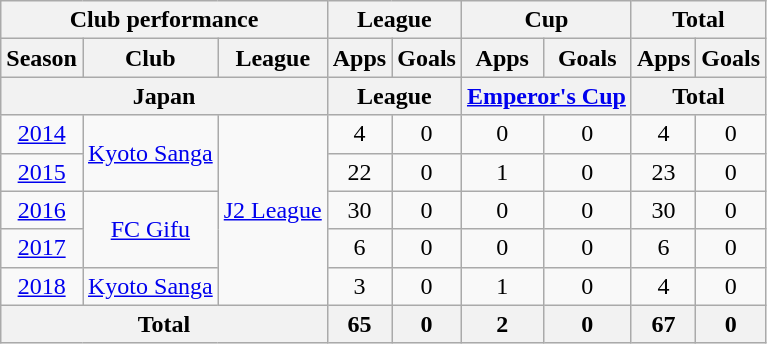<table class="wikitable" style="text-align:center;">
<tr>
<th colspan=3>Club performance</th>
<th colspan=2>League</th>
<th colspan=2>Cup</th>
<th colspan=2>Total</th>
</tr>
<tr>
<th>Season</th>
<th>Club</th>
<th>League</th>
<th>Apps</th>
<th>Goals</th>
<th>Apps</th>
<th>Goals</th>
<th>Apps</th>
<th>Goals</th>
</tr>
<tr>
<th colspan=3>Japan</th>
<th colspan=2>League</th>
<th colspan=2><a href='#'>Emperor's Cup</a></th>
<th colspan=2>Total</th>
</tr>
<tr>
<td><a href='#'>2014</a></td>
<td rowspan="2"><a href='#'>Kyoto Sanga</a></td>
<td rowspan="5"><a href='#'>J2 League</a></td>
<td>4</td>
<td>0</td>
<td>0</td>
<td>0</td>
<td>4</td>
<td>0</td>
</tr>
<tr>
<td><a href='#'>2015</a></td>
<td>22</td>
<td>0</td>
<td>1</td>
<td>0</td>
<td>23</td>
<td>0</td>
</tr>
<tr>
<td><a href='#'>2016</a></td>
<td rowspan="2"><a href='#'>FC Gifu</a></td>
<td>30</td>
<td>0</td>
<td>0</td>
<td>0</td>
<td>30</td>
<td>0</td>
</tr>
<tr>
<td><a href='#'>2017</a></td>
<td>6</td>
<td>0</td>
<td>0</td>
<td>0</td>
<td>6</td>
<td>0</td>
</tr>
<tr>
<td><a href='#'>2018</a></td>
<td rowspan=1><a href='#'>Kyoto Sanga</a></td>
<td>3</td>
<td>0</td>
<td>1</td>
<td>0</td>
<td>4</td>
<td>0</td>
</tr>
<tr>
<th colspan=3>Total</th>
<th>65</th>
<th>0</th>
<th>2</th>
<th>0</th>
<th>67</th>
<th>0</th>
</tr>
</table>
